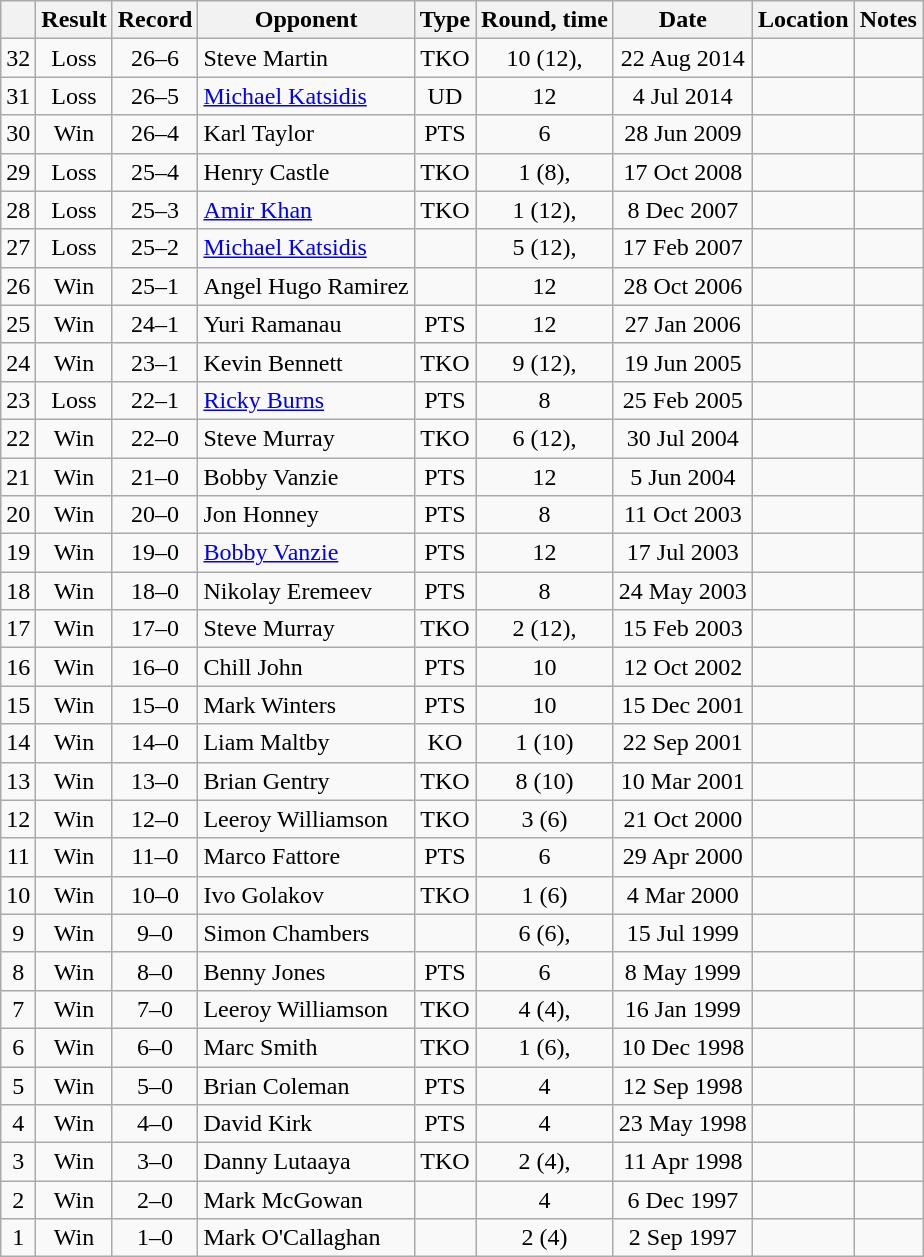<table class="wikitable" style="text-align:center">
<tr>
<th></th>
<th>Result</th>
<th>Record</th>
<th>Opponent</th>
<th>Type</th>
<th>Round, time</th>
<th>Date</th>
<th>Location</th>
<th>Notes</th>
</tr>
<tr>
<td>32</td>
<td>Loss</td>
<td>26–6</td>
<td style="text-align:left;">Steve Martin</td>
<td>TKO</td>
<td>10 (12), </td>
<td>22 Aug 2014</td>
<td style="text-align:left;"></td>
<td style="text-align:left;"></td>
</tr>
<tr>
<td>31</td>
<td>Loss</td>
<td>26–5</td>
<td style="text-align:left;"><a href='#'>Michael Katsidis</a></td>
<td>UD</td>
<td>12</td>
<td>4 Jul 2014</td>
<td style="text-align:left;"></td>
<td style="text-align:left;"></td>
</tr>
<tr>
<td>30</td>
<td>Win</td>
<td>26–4</td>
<td style="text-align:left;">Karl Taylor</td>
<td>PTS</td>
<td>6</td>
<td>28 Jun 2009</td>
<td style="text-align:left;"></td>
<td></td>
</tr>
<tr>
<td>29</td>
<td>Loss</td>
<td>25–4</td>
<td style="text-align:left;">Henry Castle</td>
<td>TKO</td>
<td>1 (8), </td>
<td>17 Oct 2008</td>
<td style="text-align:left;"></td>
<td></td>
</tr>
<tr>
<td>28</td>
<td>Loss</td>
<td>25–3</td>
<td style="text-align:left;"><a href='#'>Amir Khan</a></td>
<td>TKO</td>
<td>1 (12), </td>
<td>8 Dec 2007</td>
<td style="text-align:left;"></td>
<td style="text-align:left;"></td>
</tr>
<tr>
<td>27</td>
<td>Loss</td>
<td>25–2</td>
<td style="text-align:left;"><a href='#'>Michael Katsidis</a></td>
<td></td>
<td>5 (12), </td>
<td>17 Feb 2007</td>
<td style="text-align:left;"></td>
<td style="text-align:left;"></td>
</tr>
<tr>
<td>26</td>
<td>Win</td>
<td>25–1</td>
<td style="text-align:left;">Angel Hugo Ramirez</td>
<td></td>
<td>12</td>
<td>28 Oct 2006</td>
<td style="text-align:left;"></td>
<td style="text-align:left;"></td>
</tr>
<tr>
<td>25</td>
<td>Win</td>
<td>24–1</td>
<td style="text-align:left;">Yuri Ramanau</td>
<td>PTS</td>
<td>12</td>
<td>27 Jan 2006</td>
<td style="text-align:left;"></td>
<td></td>
</tr>
<tr>
<td>24</td>
<td>Win</td>
<td>23–1</td>
<td style="text-align:left;">Kevin Bennett</td>
<td>TKO</td>
<td>9 (12), </td>
<td>19 Jun 2005</td>
<td style="text-align:left;"></td>
<td style="text-align:left;"></td>
</tr>
<tr>
<td>23</td>
<td>Loss</td>
<td>22–1</td>
<td style="text-align:left;"><a href='#'>Ricky Burns</a></td>
<td>PTS</td>
<td>8</td>
<td>25 Feb 2005</td>
<td style="text-align:left;"></td>
<td></td>
</tr>
<tr>
<td>22</td>
<td>Win</td>
<td>22–0</td>
<td style="text-align:left;">Steve Murray</td>
<td>TKO</td>
<td>6 (12), </td>
<td>30 Jul 2004</td>
<td style="text-align:left;"></td>
<td style="text-align:left;"></td>
</tr>
<tr>
<td>21</td>
<td>Win</td>
<td>21–0</td>
<td style="text-align:left;">Bobby Vanzie</td>
<td>PTS</td>
<td>12</td>
<td>5 Jun 2004</td>
<td style="text-align:left;"></td>
<td style="text-align:left;"></td>
</tr>
<tr>
<td>20</td>
<td>Win</td>
<td>20–0</td>
<td style="text-align:left;">Jon Honney</td>
<td>PTS</td>
<td>8</td>
<td>11 Oct 2003</td>
<td style="text-align:left;"></td>
<td></td>
</tr>
<tr>
<td>19</td>
<td>Win</td>
<td>19–0</td>
<td style="text-align:left;"><a href='#'>Bobby Vanzie</a></td>
<td>PTS</td>
<td>12</td>
<td>17 Jul 2003</td>
<td style="text-align:left;"></td>
<td style="text-align:left;"></td>
</tr>
<tr>
<td>18</td>
<td>Win</td>
<td>18–0</td>
<td style="text-align:left;">Nikolay Eremeev</td>
<td>PTS</td>
<td>8</td>
<td>24 May 2003</td>
<td style="text-align:left;"></td>
<td></td>
</tr>
<tr>
<td>17</td>
<td>Win</td>
<td>17–0</td>
<td style="text-align:left;">Steve Murray</td>
<td>TKO</td>
<td>2 (12), </td>
<td>15 Feb 2003</td>
<td style="text-align:left;"></td>
<td style="text-align:left;"></td>
</tr>
<tr>
<td>16</td>
<td>Win</td>
<td>16–0</td>
<td style="text-align:left;">Chill John</td>
<td>PTS</td>
<td>10</td>
<td>12 Oct 2002</td>
<td style="text-align:left;"></td>
<td style="text-align:left;"></td>
</tr>
<tr>
<td>15</td>
<td>Win</td>
<td>15–0</td>
<td style="text-align:left;">Mark Winters</td>
<td>PTS</td>
<td>10</td>
<td>15 Dec 2001</td>
<td style="text-align:left;"></td>
<td></td>
</tr>
<tr>
<td>14</td>
<td>Win</td>
<td>14–0</td>
<td style="text-align:left;">Liam Maltby</td>
<td>KO</td>
<td>1 (10)</td>
<td>22 Sep 2001</td>
<td style="text-align:left;"></td>
<td style="text-align:left;"></td>
</tr>
<tr>
<td>13</td>
<td>Win</td>
<td>13–0</td>
<td style="text-align:left;">Brian Gentry</td>
<td>TKO</td>
<td>8 (10)</td>
<td>10 Mar 2001</td>
<td style="text-align:left;"></td>
<td style="text-align:left;"></td>
</tr>
<tr>
<td>12</td>
<td>Win</td>
<td>12–0</td>
<td style="text-align:left;">Leeroy Williamson</td>
<td>TKO</td>
<td>3 (6)</td>
<td>21 Oct 2000</td>
<td style="text-align:left;"></td>
<td></td>
</tr>
<tr>
<td>11</td>
<td>Win</td>
<td>11–0</td>
<td style="text-align:left;">Marco Fattore</td>
<td>PTS</td>
<td>6</td>
<td>29 Apr 2000</td>
<td style="text-align:left;"></td>
<td></td>
</tr>
<tr>
<td>10</td>
<td>Win</td>
<td>10–0</td>
<td style="text-align:left;">Ivo Golakov</td>
<td>TKO</td>
<td>1 (6)</td>
<td>4 Mar 2000</td>
<td style="text-align:left;"></td>
<td></td>
</tr>
<tr>
<td>9</td>
<td>Win</td>
<td>9–0</td>
<td style="text-align:left;">Simon Chambers</td>
<td></td>
<td>6 (6), </td>
<td>15 Jul 1999</td>
<td style="text-align:left;"></td>
<td></td>
</tr>
<tr>
<td>8</td>
<td>Win</td>
<td>8–0</td>
<td style="text-align:left;">Benny Jones</td>
<td>PTS</td>
<td>6</td>
<td>8 May 1999</td>
<td style="text-align:left;"></td>
<td></td>
</tr>
<tr>
<td>7</td>
<td>Win</td>
<td>7–0</td>
<td style="text-align:left;">Leeroy Williamson</td>
<td>TKO</td>
<td>4 (4), </td>
<td>16 Jan 1999</td>
<td style="text-align:left;"></td>
<td></td>
</tr>
<tr>
<td>6</td>
<td>Win</td>
<td>6–0</td>
<td style="text-align:left;">Marc Smith</td>
<td>TKO</td>
<td>1 (6), </td>
<td>10 Dec 1998</td>
<td style="text-align:left;"></td>
<td></td>
</tr>
<tr>
<td>5</td>
<td>Win</td>
<td>5–0</td>
<td style="text-align:left;">Brian Coleman</td>
<td>PTS</td>
<td>4</td>
<td>12 Sep 1998</td>
<td style="text-align:left;"></td>
<td></td>
</tr>
<tr>
<td>4</td>
<td>Win</td>
<td>4–0</td>
<td style="text-align:left;">David Kirk</td>
<td>PTS</td>
<td>4</td>
<td>23 May 1998</td>
<td style="text-align:left;"></td>
<td></td>
</tr>
<tr>
<td>3</td>
<td>Win</td>
<td>3–0</td>
<td style="text-align:left;">Danny Lutaaya</td>
<td>TKO</td>
<td>2 (4), </td>
<td>11 Apr 1998</td>
<td style="text-align:left;"></td>
<td></td>
</tr>
<tr>
<td>2</td>
<td>Win</td>
<td>2–0</td>
<td style="text-align:left;">Mark McGowan</td>
<td></td>
<td>4</td>
<td>6 Dec 1997</td>
<td style="text-align:left;"></td>
<td></td>
</tr>
<tr>
<td>1</td>
<td>Win</td>
<td>1–0</td>
<td style="text-align:left;">Mark O'Callaghan</td>
<td></td>
<td>2 (4)</td>
<td>2 Sep 1997</td>
<td style="text-align:left;"></td>
<td></td>
</tr>
</table>
